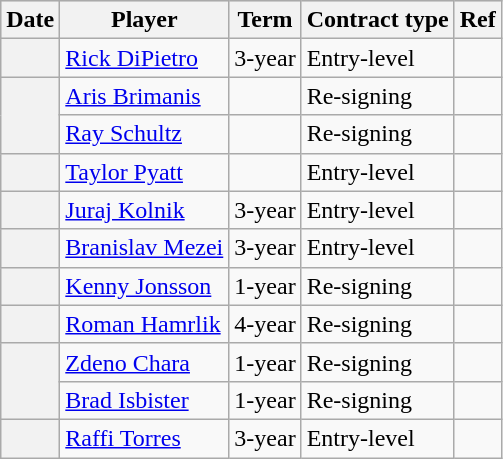<table class="wikitable plainrowheaders">
<tr style="background:#ddd; text-align:center;">
<th>Date</th>
<th>Player</th>
<th>Term</th>
<th>Contract type</th>
<th>Ref</th>
</tr>
<tr>
<th scope="row"></th>
<td><a href='#'>Rick DiPietro</a></td>
<td>3-year</td>
<td>Entry-level</td>
<td></td>
</tr>
<tr>
<th scope="row" rowspan=2></th>
<td><a href='#'>Aris Brimanis</a></td>
<td></td>
<td>Re-signing</td>
<td></td>
</tr>
<tr>
<td><a href='#'>Ray Schultz</a></td>
<td></td>
<td>Re-signing</td>
<td></td>
</tr>
<tr>
<th scope="row"></th>
<td><a href='#'>Taylor Pyatt</a></td>
<td></td>
<td>Entry-level</td>
<td></td>
</tr>
<tr>
<th scope="row"></th>
<td><a href='#'>Juraj Kolnik</a></td>
<td>3-year</td>
<td>Entry-level</td>
<td></td>
</tr>
<tr>
<th scope="row"></th>
<td><a href='#'>Branislav Mezei</a></td>
<td>3-year</td>
<td>Entry-level</td>
<td></td>
</tr>
<tr>
<th scope="row"></th>
<td><a href='#'>Kenny Jonsson</a></td>
<td>1-year</td>
<td>Re-signing</td>
<td></td>
</tr>
<tr>
<th scope="row"></th>
<td><a href='#'>Roman Hamrlik</a></td>
<td>4-year</td>
<td>Re-signing</td>
<td></td>
</tr>
<tr>
<th scope="row" rowspan=2></th>
<td><a href='#'>Zdeno Chara</a></td>
<td>1-year</td>
<td>Re-signing</td>
<td></td>
</tr>
<tr>
<td><a href='#'>Brad Isbister</a></td>
<td>1-year</td>
<td>Re-signing</td>
<td></td>
</tr>
<tr>
<th scope="row"></th>
<td><a href='#'>Raffi Torres</a></td>
<td>3-year</td>
<td>Entry-level</td>
<td></td>
</tr>
</table>
